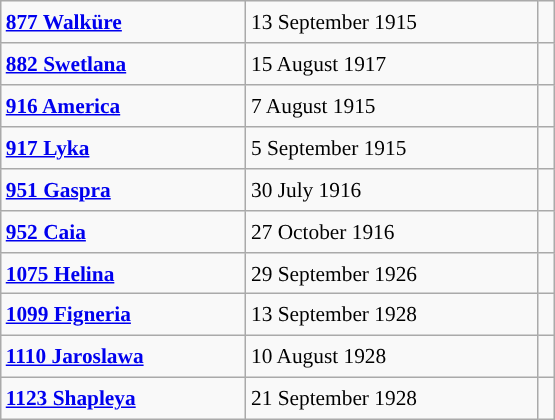<table class="wikitable" style="font-size: 89%; float: left; width: 26em; margin-right: 1em; height: 280px;">
<tr>
<td><strong><a href='#'>877 Walküre</a></strong></td>
<td>13 September 1915</td>
<td></td>
</tr>
<tr>
<td><strong><a href='#'>882 Swetlana</a></strong></td>
<td>15 August 1917</td>
<td></td>
</tr>
<tr>
<td><strong><a href='#'>916 America</a></strong></td>
<td>7 August 1915</td>
<td></td>
</tr>
<tr>
<td><strong><a href='#'>917 Lyka</a></strong></td>
<td>5 September 1915</td>
<td></td>
</tr>
<tr>
<td><strong><a href='#'>951 Gaspra</a></strong></td>
<td>30 July 1916</td>
<td></td>
</tr>
<tr>
<td><strong><a href='#'>952 Caia</a></strong></td>
<td>27 October 1916</td>
<td></td>
</tr>
<tr>
<td><strong><a href='#'>1075 Helina</a></strong></td>
<td>29 September 1926</td>
<td></td>
</tr>
<tr>
<td><strong><a href='#'>1099 Figneria</a></strong></td>
<td>13 September 1928</td>
<td></td>
</tr>
<tr>
<td><strong><a href='#'>1110 Jaroslawa</a></strong></td>
<td>10 August 1928</td>
<td></td>
</tr>
<tr>
<td><strong><a href='#'>1123 Shapleya</a></strong></td>
<td>21 September 1928</td>
<td></td>
</tr>
</table>
